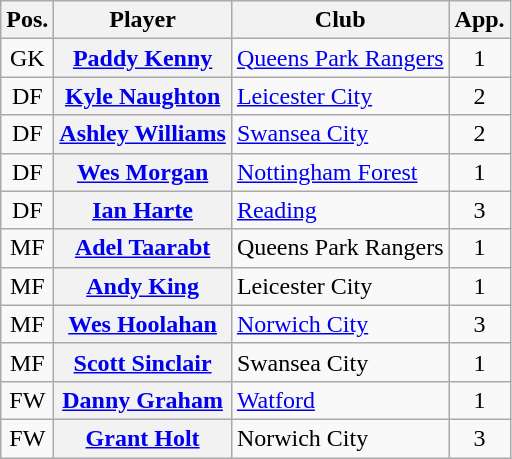<table class="wikitable plainrowheaders" style="text-align: left">
<tr>
<th scope=col>Pos.</th>
<th scope=col>Player</th>
<th scope=col>Club</th>
<th scope=col>App.</th>
</tr>
<tr>
<td style=text-align:center>GK</td>
<th scope=row><a href='#'>Paddy Kenny</a></th>
<td><a href='#'>Queens Park Rangers</a></td>
<td style=text-align:center>1</td>
</tr>
<tr>
<td style=text-align:center>DF</td>
<th scope=row><a href='#'>Kyle Naughton</a> </th>
<td><a href='#'>Leicester City</a></td>
<td style=text-align:center>2</td>
</tr>
<tr>
<td style=text-align:center>DF</td>
<th scope=row><a href='#'>Ashley Williams</a> </th>
<td><a href='#'>Swansea City</a></td>
<td style=text-align:center>2</td>
</tr>
<tr>
<td style=text-align:center>DF</td>
<th scope=row><a href='#'>Wes Morgan</a></th>
<td><a href='#'>Nottingham Forest</a></td>
<td style=text-align:center>1</td>
</tr>
<tr>
<td style=text-align:center>DF</td>
<th scope=row><a href='#'>Ian Harte</a></th>
<td><a href='#'>Reading</a></td>
<td style=text-align:center>3</td>
</tr>
<tr>
<td style=text-align:center>MF</td>
<th scope=row><a href='#'>Adel Taarabt</a></th>
<td>Queens Park Rangers</td>
<td style=text-align:center>1</td>
</tr>
<tr>
<td style=text-align:center>MF</td>
<th scope=row><a href='#'>Andy King</a></th>
<td>Leicester City</td>
<td style=text-align:center>1</td>
</tr>
<tr>
<td style=text-align:center>MF</td>
<th scope=row><a href='#'>Wes Hoolahan</a></th>
<td><a href='#'>Norwich City</a></td>
<td style=text-align:center>3</td>
</tr>
<tr>
<td style=text-align:center>MF</td>
<th scope=row><a href='#'>Scott Sinclair</a></th>
<td>Swansea City</td>
<td style=text-align:center>1</td>
</tr>
<tr>
<td style=text-align:center>FW</td>
<th scope=row><a href='#'>Danny Graham</a></th>
<td><a href='#'>Watford</a></td>
<td style=text-align:center>1</td>
</tr>
<tr>
<td style=text-align:center>FW</td>
<th scope=row><a href='#'>Grant Holt</a></th>
<td>Norwich City</td>
<td style=text-align:center>3</td>
</tr>
</table>
